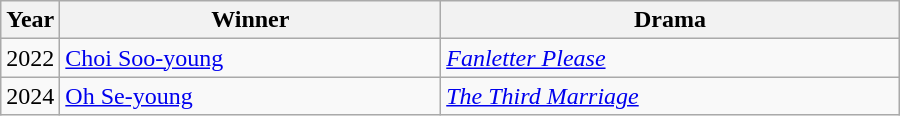<table class="wikitable" style="width:600px">
<tr>
<th width=10>Year</th>
<th>Winner</th>
<th>Drama</th>
</tr>
<tr>
<td>2022</td>
<td><a href='#'>Choi Soo-young</a></td>
<td><em><a href='#'>Fanletter Please</a></em></td>
</tr>
<tr>
<td>2024</td>
<td><a href='#'>Oh Se-young</a></td>
<td><em><a href='#'>The Third Marriage</a></em></td>
</tr>
</table>
